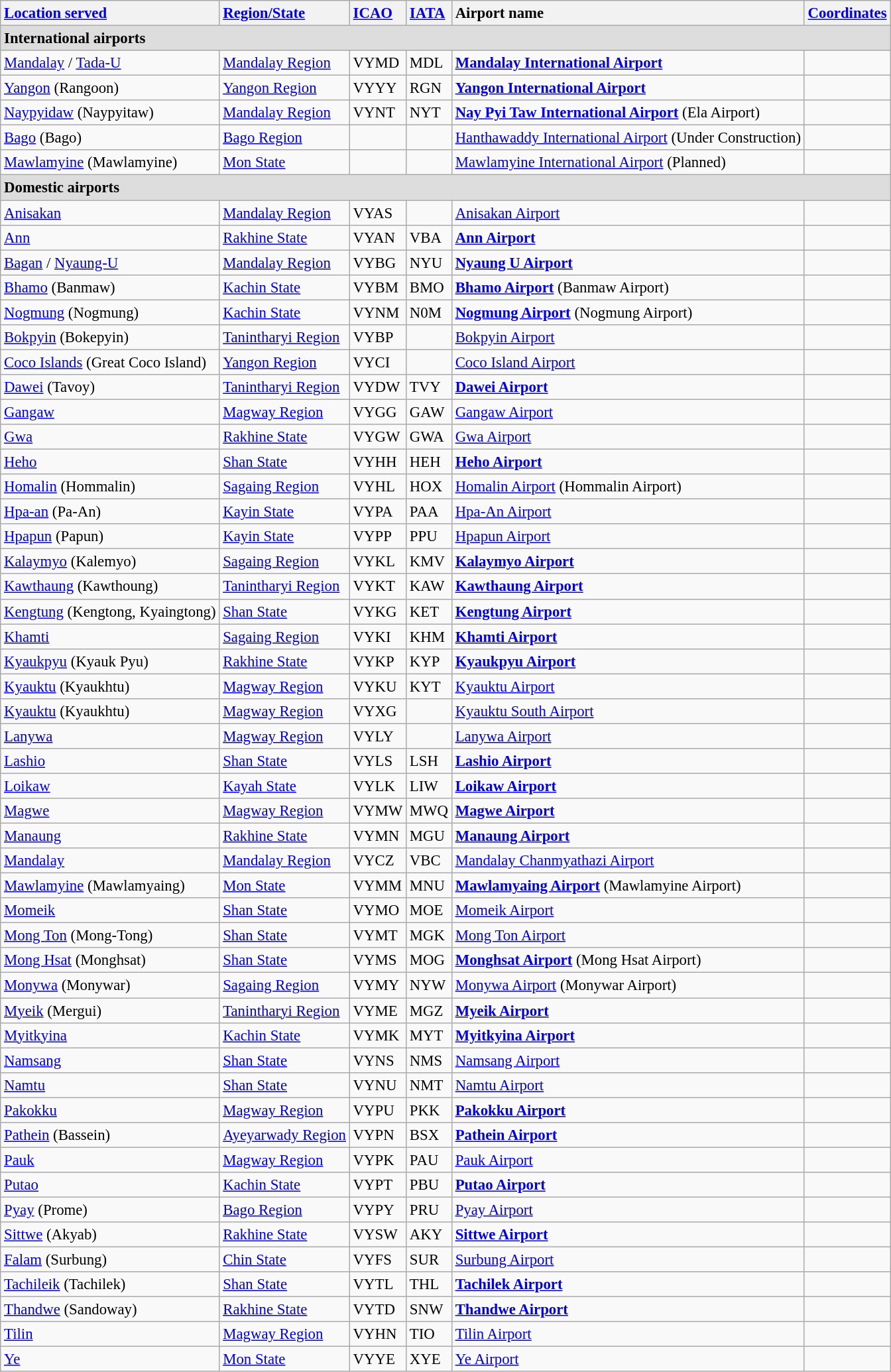<table class="wikitable sortable" style="font-size:95%;">
<tr valign="baseline">
<th style="text-align:left;"><a href='#'>Location served</a></th>
<th style="text-align:left;"><a href='#'>Region/State</a></th>
<th style="text-align:left;"><a href='#'>ICAO</a></th>
<th style="text-align:left;"><a href='#'>IATA</a></th>
<th style="text-align:left;">Airport name</th>
<th style="text-align:left;"><a href='#'>Coordinates</a></th>
</tr>
<tr class="sortbottom">
<th colspan="6" style="text-align:left; background:#DDDDDD;">International airports</th>
</tr>
<tr valign="top">
<td><a href='#'>Mandalay</a> / <a href='#'>Tada-U</a></td>
<td><a href='#'>Mandalay Region</a></td>
<td>VYMD</td>
<td>MDL</td>
<td><strong><a href='#'>Mandalay International Airport</a></strong></td>
<td><small></small></td>
</tr>
<tr valign="top">
<td><a href='#'>Yangon</a> (Rangoon)</td>
<td><a href='#'>Yangon Region</a></td>
<td>VYYY</td>
<td>RGN</td>
<td><strong><a href='#'>Yangon International Airport</a></strong></td>
<td><small></small></td>
</tr>
<tr valign="top">
<td><a href='#'>Naypyidaw</a> (Naypyitaw)</td>
<td><a href='#'>Mandalay Region</a></td>
<td>VYNT</td>
<td>NYT</td>
<td><strong><a href='#'>Nay Pyi Taw International Airport</a></strong> (Ela Airport)</td>
<td><small></small></td>
</tr>
<tr valign="top">
<td><a href='#'>Bago</a> (Bago)</td>
<td><a href='#'>Bago Region</a></td>
<td></td>
<td></td>
<td><a href='#'>Hanthawaddy International Airport</a> (Under Construction)</td>
<td><small></small></td>
</tr>
<tr valign="top">
<td><a href='#'>Mawlamyine</a> (Mawlamyine)</td>
<td><a href='#'>Mon State</a></td>
<td></td>
<td></td>
<td><a href='#'>Mawlamyine International Airport</a> (Planned)</td>
<td><small></small></td>
</tr>
<tr class="sortbottom">
<th colspan="6" style="text-align:left; background:#DDDDDD;">Domestic airports</th>
</tr>
<tr valign="top">
<td><a href='#'>Anisakan</a></td>
<td><a href='#'>Mandalay Region</a></td>
<td>VYAS</td>
<td></td>
<td><a href='#'>Anisakan Airport</a></td>
<td><small></small></td>
</tr>
<tr valign="top">
<td><a href='#'>Ann</a></td>
<td><a href='#'>Rakhine State</a></td>
<td>VYAN</td>
<td>VBA</td>
<td><strong><a href='#'>Ann Airport</a></strong></td>
<td><small></small></td>
</tr>
<tr valign="top">
<td><a href='#'>Bagan</a> / <a href='#'>Nyaung-U</a></td>
<td><a href='#'>Mandalay Region</a></td>
<td>VYBG</td>
<td>NYU</td>
<td><strong><a href='#'>Nyaung U Airport</a></strong></td>
<td><small></small></td>
</tr>
<tr valign="top">
<td><a href='#'>Bhamo</a> (Banmaw)</td>
<td><a href='#'>Kachin State</a></td>
<td>VYBM</td>
<td>BMO</td>
<td><strong><a href='#'>Bhamo Airport</a></strong> (Banmaw Airport)</td>
<td><small></small></td>
</tr>
<tr valign="top">
<td><a href='#'>Nogmung</a> (Nogmung)</td>
<td><a href='#'>Kachin State</a></td>
<td>VYNM</td>
<td>N0M</td>
<td><strong><a href='#'>Nogmung Airport</a></strong> (Nogmung Airport)</td>
<td><small></small></td>
</tr>
<tr valign="top">
<td><a href='#'>Bokpyin</a> (Bokepyin)</td>
<td><a href='#'>Tanintharyi Region</a></td>
<td>VYBP</td>
<td></td>
<td><a href='#'>Bokpyin Airport</a></td>
<td><small></small></td>
</tr>
<tr valign="top">
<td><a href='#'>Coco Islands</a> (Great Coco Island)</td>
<td><a href='#'>Yangon Region</a></td>
<td>VYCI</td>
<td></td>
<td><a href='#'>Coco Island Airport</a></td>
<td><small></small></td>
</tr>
<tr valign="top">
<td><a href='#'>Dawei</a> (Tavoy)</td>
<td><a href='#'>Tanintharyi Region</a></td>
<td>VYDW</td>
<td>TVY</td>
<td><strong><a href='#'>Dawei Airport</a></strong></td>
<td><small></small></td>
</tr>
<tr valign="top">
<td><a href='#'>Gangaw</a></td>
<td><a href='#'>Magway Region</a></td>
<td>VYGG</td>
<td>GAW</td>
<td><a href='#'>Gangaw Airport</a></td>
<td><small></small></td>
</tr>
<tr valign="top">
<td><a href='#'>Gwa</a></td>
<td><a href='#'>Rakhine State</a></td>
<td>VYGW</td>
<td>GWA</td>
<td><a href='#'>Gwa Airport</a></td>
<td><small></small></td>
</tr>
<tr valign="top">
<td><a href='#'>Heho</a></td>
<td><a href='#'>Shan State</a></td>
<td>VYHH</td>
<td>HEH</td>
<td><strong><a href='#'>Heho Airport</a></strong></td>
<td><small></small></td>
</tr>
<tr valign="top">
<td><a href='#'>Homalin</a> (Hommalin)</td>
<td><a href='#'>Sagaing Region</a></td>
<td>VYHL</td>
<td>HOX</td>
<td><a href='#'>Homalin Airport</a> (Hommalin Airport)</td>
<td><small></small></td>
</tr>
<tr valign="top">
<td><a href='#'>Hpa-an</a> (Pa-An)</td>
<td><a href='#'>Kayin State</a></td>
<td>VYPA</td>
<td>PAA</td>
<td><a href='#'>Hpa-An Airport</a></td>
<td><small></small></td>
</tr>
<tr valign="top">
<td><a href='#'>Hpapun</a> (Papun)</td>
<td><a href='#'>Kayin State</a></td>
<td>VYPP</td>
<td>PPU</td>
<td><a href='#'>Hpapun Airport</a></td>
<td><small></small></td>
</tr>
<tr valign="top">
<td><a href='#'>Kalaymyo</a> (Kalemyo)</td>
<td><a href='#'>Sagaing Region</a></td>
<td>VYKL</td>
<td>KMV</td>
<td><strong><a href='#'>Kalaymyo Airport</a></strong></td>
<td><small></small></td>
</tr>
<tr valign="top">
<td><a href='#'>Kawthaung</a> (Kawthoung)</td>
<td><a href='#'>Tanintharyi Region</a></td>
<td>VYKT</td>
<td>KAW</td>
<td><strong><a href='#'>Kawthaung Airport</a></strong></td>
<td><small></small></td>
</tr>
<tr valign="top">
<td><a href='#'>Kengtung</a> (Kengtong, Kyaingtong)</td>
<td><a href='#'>Shan State</a></td>
<td>VYKG</td>
<td>KET</td>
<td><strong><a href='#'>Kengtung Airport</a></strong></td>
<td><small></small></td>
</tr>
<tr valign="top">
<td><a href='#'>Khamti</a></td>
<td><a href='#'>Sagaing Region</a></td>
<td>VYKI</td>
<td>KHM</td>
<td><strong><a href='#'>Khamti Airport</a></strong></td>
<td><small></small></td>
</tr>
<tr valign="top">
<td><a href='#'>Kyaukpyu</a> (Kyauk Pyu)</td>
<td><a href='#'>Rakhine State</a></td>
<td>VYKP</td>
<td>KYP</td>
<td><strong><a href='#'>Kyaukpyu Airport</a></strong></td>
<td><small></small></td>
</tr>
<tr valign="top">
<td><a href='#'>Kyauktu</a> (Kyaukhtu)</td>
<td><a href='#'>Magway Region</a></td>
<td>VYKU</td>
<td>KYT</td>
<td><a href='#'>Kyauktu Airport</a></td>
<td><small></small></td>
</tr>
<tr valign="top">
<td><a href='#'>Kyauktu</a> (Kyaukhtu)</td>
<td><a href='#'>Magway Region</a></td>
<td>VYXG</td>
<td></td>
<td><a href='#'>Kyauktu South Airport</a></td>
<td><small></small></td>
</tr>
<tr valign="top">
<td><a href='#'>Lanywa</a></td>
<td><a href='#'>Magway Region</a></td>
<td>VYLY</td>
<td></td>
<td><a href='#'>Lanywa Airport</a></td>
<td><small></small></td>
</tr>
<tr valign="top">
<td><a href='#'>Lashio</a></td>
<td><a href='#'>Shan State</a></td>
<td>VYLS</td>
<td>LSH</td>
<td><strong><a href='#'>Lashio Airport</a></strong></td>
<td><small></small></td>
</tr>
<tr valign="top">
<td><a href='#'>Loikaw</a></td>
<td><a href='#'>Kayah State</a></td>
<td>VYLK</td>
<td>LIW</td>
<td><strong><a href='#'>Loikaw Airport</a></strong></td>
<td><small></small></td>
</tr>
<tr valign="top">
<td><a href='#'>Magwe</a></td>
<td><a href='#'>Magway Region</a></td>
<td>VYMW</td>
<td>MWQ</td>
<td><strong><a href='#'>Magwe Airport</a></strong></td>
<td><small></small></td>
</tr>
<tr valign="top">
<td><a href='#'>Manaung</a></td>
<td><a href='#'>Rakhine State</a></td>
<td>VYMN</td>
<td>MGU</td>
<td><strong><a href='#'>Manaung Airport</a></strong></td>
<td><small></small></td>
</tr>
<tr valign="top">
<td><a href='#'>Mandalay</a></td>
<td><a href='#'>Mandalay Region</a></td>
<td>VYCZ</td>
<td>VBC</td>
<td><a href='#'>Mandalay Chanmyathazi Airport</a></td>
<td><small></small></td>
</tr>
<tr valign="top">
<td><a href='#'>Mawlamyine</a> (Mawlamyaing)</td>
<td><a href='#'>Mon State</a></td>
<td>VYMM</td>
<td>MNU</td>
<td><strong><a href='#'>Mawlamyaing Airport</a></strong> (Mawlamyine Airport)</td>
<td><small></small></td>
</tr>
<tr valign="top">
<td><a href='#'>Momeik</a></td>
<td><a href='#'>Shan State</a></td>
<td>VYMO</td>
<td>MOE</td>
<td><a href='#'>Momeik Airport</a></td>
<td><small></small></td>
</tr>
<tr valign="top">
<td><a href='#'>Mong Ton</a> (Mong-Tong)</td>
<td><a href='#'>Shan State</a></td>
<td>VYMT</td>
<td>MGK</td>
<td><a href='#'>Mong Ton Airport</a></td>
<td><small></small></td>
</tr>
<tr valign="top">
<td><a href='#'>Mong Hsat</a> (Monghsat)</td>
<td><a href='#'>Shan State</a></td>
<td>VYMS</td>
<td>MOG</td>
<td><strong><a href='#'>Monghsat Airport</a></strong> (Mong Hsat Airport)</td>
<td><small></small></td>
</tr>
<tr valign="top">
<td><a href='#'>Monywa</a> (Monywar)</td>
<td><a href='#'>Sagaing Region</a></td>
<td>VYMY</td>
<td>NYW</td>
<td><a href='#'>Monywa Airport</a> (Monywar Airport)</td>
<td><small></small></td>
</tr>
<tr valign="top">
<td><a href='#'>Myeik</a> (Mergui)</td>
<td><a href='#'>Tanintharyi Region</a></td>
<td>VYME</td>
<td>MGZ</td>
<td><strong><a href='#'>Myeik Airport</a></strong></td>
<td><small></small></td>
</tr>
<tr valign="top">
<td><a href='#'>Myitkyina</a></td>
<td><a href='#'>Kachin State</a></td>
<td>VYMK</td>
<td>MYT</td>
<td><strong><a href='#'>Myitkyina Airport</a></strong></td>
<td><small></small></td>
</tr>
<tr valign="top">
<td><a href='#'>Namsang</a></td>
<td><a href='#'>Shan State</a></td>
<td>VYNS</td>
<td>NMS</td>
<td><a href='#'>Namsang Airport</a></td>
<td><small></small></td>
</tr>
<tr valign="top">
<td><a href='#'>Namtu</a></td>
<td><a href='#'>Shan State</a></td>
<td>VYNU</td>
<td>NMT</td>
<td><a href='#'>Namtu Airport</a></td>
<td><small></small></td>
</tr>
<tr valign="top">
<td><a href='#'>Pakokku</a></td>
<td><a href='#'>Magway Region</a></td>
<td>VYPU</td>
<td>PKK</td>
<td><strong><a href='#'>Pakokku Airport</a></strong></td>
<td><small></small></td>
</tr>
<tr valign="top">
<td><a href='#'>Pathein</a> (Bassein)</td>
<td><a href='#'>Ayeyarwady Region</a></td>
<td>VYPN</td>
<td>BSX</td>
<td><strong><a href='#'>Pathein Airport</a></strong></td>
<td><small></small></td>
</tr>
<tr valign="top">
<td><a href='#'>Pauk</a></td>
<td><a href='#'>Magway Region</a></td>
<td>VYPK</td>
<td>PAU</td>
<td><a href='#'>Pauk Airport</a></td>
<td><small></small></td>
</tr>
<tr valign="top">
<td><a href='#'>Putao</a></td>
<td><a href='#'>Kachin State</a></td>
<td>VYPT</td>
<td>PBU</td>
<td><strong><a href='#'>Putao Airport</a></strong></td>
<td><small></small></td>
</tr>
<tr valign="top">
<td><a href='#'>Pyay</a> (Prome)</td>
<td><a href='#'>Bago Region</a></td>
<td>VYPY</td>
<td>PRU</td>
<td><a href='#'>Pyay Airport</a></td>
<td><small></small></td>
</tr>
<tr valign="top">
<td><a href='#'>Sittwe</a> (Akyab)</td>
<td><a href='#'>Rakhine State</a></td>
<td>VYSW</td>
<td>AKY</td>
<td><strong><a href='#'>Sittwe Airport</a></strong></td>
<td><small></small></td>
</tr>
<tr valign="top">
<td><a href='#'>Falam</a> (Surbung)</td>
<td><a href='#'>Chin State</a></td>
<td>VYFS</td>
<td>SUR</td>
<td><a href='#'>Surbung Airport</a></td>
<td><small></small></td>
</tr>
<tr valign="top">
<td><a href='#'>Tachileik</a> (Tachilek)</td>
<td><a href='#'>Shan State</a></td>
<td>VYTL</td>
<td>THL</td>
<td><strong><a href='#'>Tachilek Airport</a></strong></td>
<td><small></small></td>
</tr>
<tr valign="top">
<td><a href='#'>Thandwe</a> (Sandoway)</td>
<td><a href='#'>Rakhine State</a></td>
<td>VYTD</td>
<td>SNW</td>
<td><strong><a href='#'>Thandwe Airport</a></strong></td>
<td><small></small></td>
</tr>
<tr valign="top">
<td><a href='#'>Tilin</a></td>
<td><a href='#'>Magway Region</a></td>
<td>VYHN</td>
<td>TIO</td>
<td><a href='#'>Tilin Airport</a></td>
<td><small></small></td>
</tr>
<tr valign="top">
<td><a href='#'>Ye</a></td>
<td><a href='#'>Mon State</a></td>
<td>VYYE</td>
<td>XYE</td>
<td><a href='#'>Ye Airport</a></td>
<td><small></small></td>
</tr>
</table>
